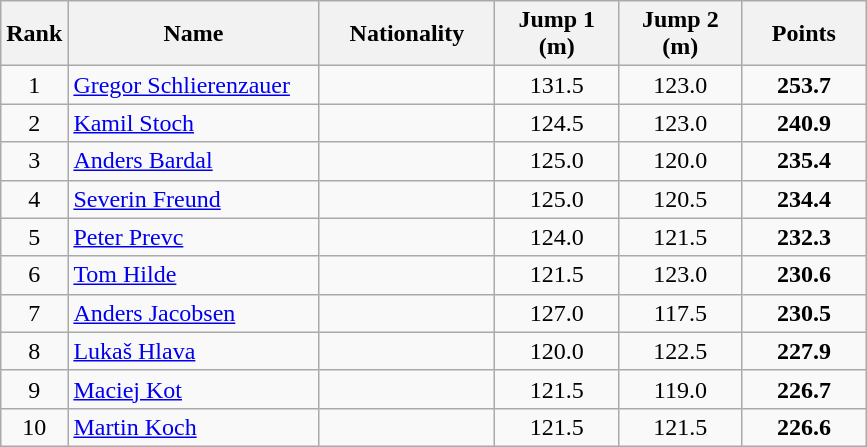<table class="wikitable sortable">
<tr>
<th align=center>Rank</th>
<th width=160>Name</th>
<th width=110>Nationality</th>
<th width=75>Jump 1 (m)</th>
<th width=75>Jump 2 (m)</th>
<th width=75>Points</th>
</tr>
<tr>
<td align=center>1</td>
<td align=left><a href='#'>Gregor Schlierenzauer</a></td>
<td align=left></td>
<td align=center>131.5</td>
<td align=center>123.0</td>
<td align=center><strong>253.7</strong></td>
</tr>
<tr>
<td align=center>2</td>
<td align=left><a href='#'>Kamil Stoch</a></td>
<td align=left></td>
<td align=center>124.5</td>
<td align=center>123.0</td>
<td align=center><strong>240.9</strong></td>
</tr>
<tr>
<td align=center>3</td>
<td align=left><a href='#'>Anders Bardal</a></td>
<td align=left></td>
<td align=center>125.0</td>
<td align=center>120.0</td>
<td align=center><strong>235.4</strong></td>
</tr>
<tr>
<td align=center>4</td>
<td align=left><a href='#'>Severin Freund</a></td>
<td align=left></td>
<td align=center>125.0</td>
<td align=center>120.5</td>
<td align=center><strong>234.4</strong></td>
</tr>
<tr>
<td align=center>5</td>
<td align=left><a href='#'>Peter Prevc</a></td>
<td align=left></td>
<td align=center>124.0</td>
<td align=center>121.5</td>
<td align=center><strong>232.3</strong></td>
</tr>
<tr>
<td align=center>6</td>
<td align=left><a href='#'>Tom Hilde</a></td>
<td align=left></td>
<td align=center>121.5</td>
<td align=center>123.0</td>
<td align=center><strong>230.6</strong></td>
</tr>
<tr>
<td align=center>7</td>
<td align=left><a href='#'>Anders Jacobsen</a></td>
<td align=left></td>
<td align=center>127.0</td>
<td align=center>117.5</td>
<td align=center><strong>230.5</strong></td>
</tr>
<tr>
<td align=center>8</td>
<td align=left><a href='#'>Lukaš Hlava</a></td>
<td align=left></td>
<td align=center>120.0</td>
<td align=center>122.5</td>
<td align=center><strong>227.9</strong></td>
</tr>
<tr>
<td align=center>9</td>
<td align=left><a href='#'>Maciej Kot</a></td>
<td align=left></td>
<td align=center>121.5</td>
<td align=center>119.0</td>
<td align=center><strong>226.7</strong></td>
</tr>
<tr>
<td align=center>10</td>
<td align=left><a href='#'>Martin Koch</a></td>
<td align=left></td>
<td align=center>121.5</td>
<td align=center>121.5</td>
<td align=center><strong>226.6</strong></td>
</tr>
</table>
